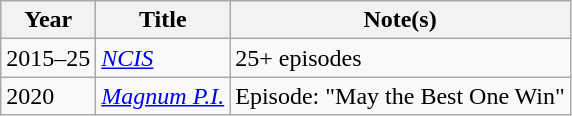<table class="wikitable sortable">
<tr>
<th>Year</th>
<th>Title</th>
<th>Note(s)</th>
</tr>
<tr>
<td>2015–25</td>
<td><em><a href='#'>NCIS</a></em></td>
<td>25+ episodes</td>
</tr>
<tr>
<td>2020</td>
<td><em><a href='#'>Magnum P.I.</a></em></td>
<td>Episode: "May the Best One Win"</td>
</tr>
</table>
